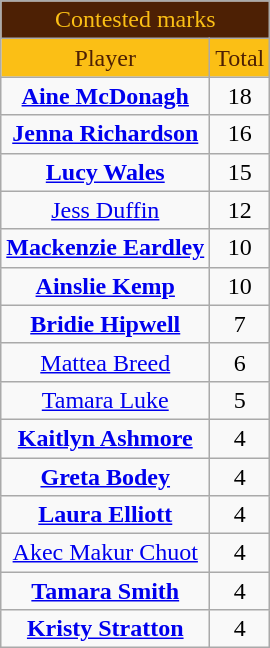<table class="wikitable" style="text-align:center;">
<tr>
<td colspan="2" style="text-align:center; background: #4D2004; color: #FBBF15">Contested marks</td>
</tr>
<tr>
<td style="text-align:center; background: #FBBF15; color: #4D2004">Player</td>
<td style="text-align:center; background: #FBBF15; color: #4D2004">Total</td>
</tr>
<tr>
<td><strong><a href='#'>Aine McDonagh</a></strong></td>
<td>18</td>
</tr>
<tr>
<td><strong><a href='#'>Jenna Richardson</a></strong></td>
<td>16</td>
</tr>
<tr>
<td><strong><a href='#'>Lucy Wales</a></strong></td>
<td>15</td>
</tr>
<tr>
<td><a href='#'>Jess Duffin</a></td>
<td>12</td>
</tr>
<tr>
<td><strong><a href='#'>Mackenzie Eardley</a></strong></td>
<td>10</td>
</tr>
<tr>
<td><strong><a href='#'>Ainslie Kemp</a></strong></td>
<td>10</td>
</tr>
<tr>
<td><strong><a href='#'>Bridie Hipwell</a></strong></td>
<td>7</td>
</tr>
<tr>
<td><a href='#'>Mattea Breed</a></td>
<td>6</td>
</tr>
<tr>
<td><a href='#'>Tamara Luke</a></td>
<td>5</td>
</tr>
<tr>
<td><strong><a href='#'>Kaitlyn Ashmore</a></strong></td>
<td>4</td>
</tr>
<tr>
<td><strong><a href='#'>Greta Bodey</a></strong></td>
<td>4</td>
</tr>
<tr>
<td><strong><a href='#'>Laura Elliott</a></strong></td>
<td>4</td>
</tr>
<tr>
<td><a href='#'>Akec Makur Chuot</a></td>
<td>4</td>
</tr>
<tr>
<td><strong><a href='#'>Tamara Smith</a></strong></td>
<td>4</td>
</tr>
<tr>
<td><strong><a href='#'>Kristy Stratton</a></strong></td>
<td>4</td>
</tr>
</table>
